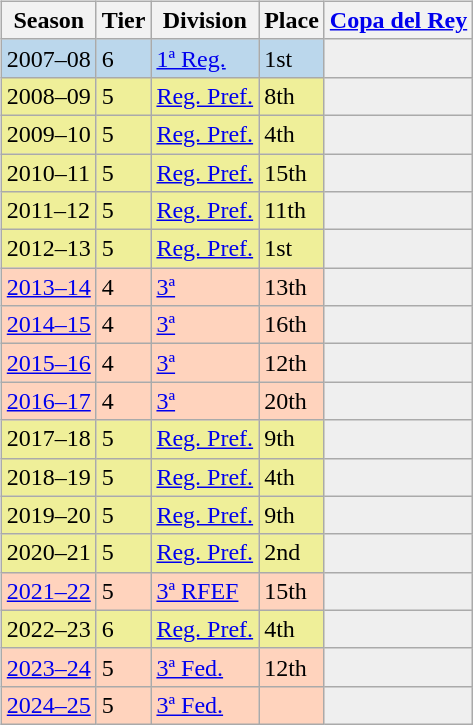<table>
<tr>
<td valign="top" width=0%><br><table class="wikitable">
<tr style="background:#f0f6fa;">
<th>Season</th>
<th>Tier</th>
<th>Division</th>
<th>Place</th>
<th><a href='#'>Copa del Rey</a></th>
</tr>
<tr>
<td style="background:#BBD7EC;">2007–08</td>
<td style="background:#BBD7EC;">6</td>
<td style="background:#BBD7EC;"><a href='#'>1ª Reg.</a></td>
<td style="background:#BBD7EC;">1st</td>
<th style="background:#efefef;"></th>
</tr>
<tr>
<td style="background:#EFEF99;">2008–09</td>
<td style="background:#EFEF99;">5</td>
<td style="background:#EFEF99;"><a href='#'>Reg. Pref.</a></td>
<td style="background:#EFEF99;">8th</td>
<td style="background:#efefef;"></td>
</tr>
<tr>
<td style="background:#EFEF99;">2009–10</td>
<td style="background:#EFEF99;">5</td>
<td style="background:#EFEF99;"><a href='#'>Reg. Pref.</a></td>
<td style="background:#EFEF99;">4th</td>
<td style="background:#efefef;"></td>
</tr>
<tr>
<td style="background:#EFEF99;">2010–11</td>
<td style="background:#EFEF99;">5</td>
<td style="background:#EFEF99;"><a href='#'>Reg. Pref.</a></td>
<td style="background:#EFEF99;">15th</td>
<td style="background:#efefef;"></td>
</tr>
<tr>
<td style="background:#EFEF99;">2011–12</td>
<td style="background:#EFEF99;">5</td>
<td style="background:#EFEF99;"><a href='#'>Reg. Pref.</a></td>
<td style="background:#EFEF99;">11th</td>
<td style="background:#efefef;"></td>
</tr>
<tr>
<td style="background:#EFEF99;">2012–13</td>
<td style="background:#EFEF99;">5</td>
<td style="background:#EFEF99;"><a href='#'>Reg. Pref.</a></td>
<td style="background:#EFEF99;">1st</td>
<td style="background:#efefef;"></td>
</tr>
<tr>
<td style="background:#FFD3BD;"><a href='#'>2013–14</a></td>
<td style="background:#FFD3BD;">4</td>
<td style="background:#FFD3BD;"><a href='#'>3ª</a></td>
<td style="background:#FFD3BD;">13th</td>
<td style="background:#efefef;"></td>
</tr>
<tr>
<td style="background:#FFD3BD;"><a href='#'>2014–15</a></td>
<td style="background:#FFD3BD;">4</td>
<td style="background:#FFD3BD;"><a href='#'>3ª</a></td>
<td style="background:#FFD3BD;">16th</td>
<td style="background:#efefef;"></td>
</tr>
<tr>
<td style="background:#FFD3BD;"><a href='#'>2015–16</a></td>
<td style="background:#FFD3BD;">4</td>
<td style="background:#FFD3BD;"><a href='#'>3ª</a></td>
<td style="background:#FFD3BD;">12th</td>
<td style="background:#efefef;"></td>
</tr>
<tr>
<td style="background:#FFD3BD;"><a href='#'>2016–17</a></td>
<td style="background:#FFD3BD;">4</td>
<td style="background:#FFD3BD;"><a href='#'>3ª</a></td>
<td style="background:#FFD3BD;">20th</td>
<td style="background:#efefef;"></td>
</tr>
<tr>
<td style="background:#EFEF99;">2017–18</td>
<td style="background:#EFEF99;">5</td>
<td style="background:#EFEF99;"><a href='#'>Reg. Pref.</a></td>
<td style="background:#EFEF99;">9th</td>
<td style="background:#efefef;"></td>
</tr>
<tr>
<td style="background:#EFEF99;">2018–19</td>
<td style="background:#EFEF99;">5</td>
<td style="background:#EFEF99;"><a href='#'>Reg. Pref.</a></td>
<td style="background:#EFEF99;">4th</td>
<td style="background:#efefef;"></td>
</tr>
<tr>
<td style="background:#EFEF99;">2019–20</td>
<td style="background:#EFEF99;">5</td>
<td style="background:#EFEF99;"><a href='#'>Reg. Pref.</a></td>
<td style="background:#EFEF99;">9th</td>
<td style="background:#efefef;"></td>
</tr>
<tr>
<td style="background:#EFEF99;">2020–21</td>
<td style="background:#EFEF99;">5</td>
<td style="background:#EFEF99;"><a href='#'>Reg. Pref.</a></td>
<td style="background:#EFEF99;">2nd</td>
<td style="background:#efefef;"></td>
</tr>
<tr>
<td style="background:#FFD3BD;"><a href='#'>2021–22</a></td>
<td style="background:#FFD3BD;">5</td>
<td style="background:#FFD3BD;"><a href='#'>3ª RFEF</a></td>
<td style="background:#FFD3BD;">15th</td>
<th style="background:#efefef;"></th>
</tr>
<tr>
<td style="background:#EFEF99;">2022–23</td>
<td style="background:#EFEF99;">6</td>
<td style="background:#EFEF99;"><a href='#'>Reg. Pref.</a></td>
<td style="background:#EFEF99;">4th</td>
<td style="background:#efefef;"></td>
</tr>
<tr>
<td style="background:#FFD3BD;"><a href='#'>2023–24</a></td>
<td style="background:#FFD3BD;">5</td>
<td style="background:#FFD3BD;"><a href='#'>3ª Fed.</a></td>
<td style="background:#FFD3BD;">12th</td>
<th style="background:#efefef;"></th>
</tr>
<tr>
<td style="background:#FFD3BD;"><a href='#'>2024–25</a></td>
<td style="background:#FFD3BD;">5</td>
<td style="background:#FFD3BD;"><a href='#'>3ª Fed.</a></td>
<td style="background:#FFD3BD;"></td>
<th style="background:#efefef;"></th>
</tr>
</table>
</td>
</tr>
</table>
